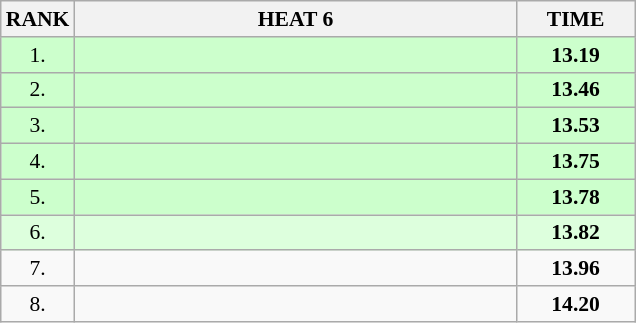<table class="wikitable" style="border-collapse: collapse; font-size: 90%;">
<tr>
<th>RANK</th>
<th style="width: 20em">HEAT 6</th>
<th style="width: 5em">TIME</th>
</tr>
<tr style="background:#ccffcc;">
<td align="center">1.</td>
<td></td>
<td align="center"><strong>13.19</strong></td>
</tr>
<tr style="background:#ccffcc;">
<td align="center">2.</td>
<td></td>
<td align="center"><strong>13.46</strong></td>
</tr>
<tr style="background:#ccffcc;">
<td align="center">3.</td>
<td></td>
<td align="center"><strong>13.53</strong></td>
</tr>
<tr style="background:#ccffcc;">
<td align="center">4.</td>
<td></td>
<td align="center"><strong>13.75</strong></td>
</tr>
<tr style="background:#ccffcc;">
<td align="center">5.</td>
<td></td>
<td align="center"><strong>13.78</strong></td>
</tr>
<tr style="background:#ddffdd;">
<td align="center">6.</td>
<td></td>
<td align="center"><strong>13.82</strong></td>
</tr>
<tr>
<td align="center">7.</td>
<td></td>
<td align="center"><strong>13.96</strong></td>
</tr>
<tr>
<td align="center">8.</td>
<td></td>
<td align="center"><strong>14.20</strong></td>
</tr>
</table>
